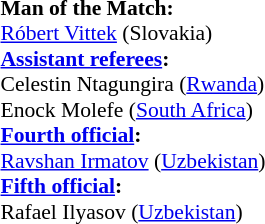<table width=50% style="font-size: 90%">
<tr>
<td><br><strong>Man of the Match:</strong>
<br><a href='#'>Róbert Vittek</a> (Slovakia)<br><strong><a href='#'>Assistant referees</a>:</strong>
<br>Celestin Ntagungira (<a href='#'>Rwanda</a>)
<br>Enock Molefe (<a href='#'>South Africa</a>)
<br><strong><a href='#'>Fourth official</a>:</strong>
<br><a href='#'>Ravshan Irmatov</a> (<a href='#'>Uzbekistan</a>)
<br><strong><a href='#'>Fifth official</a>:</strong>
<br>Rafael Ilyasov (<a href='#'>Uzbekistan</a>)</td>
</tr>
</table>
